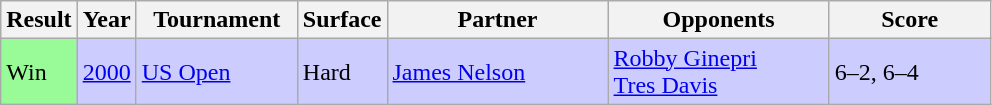<table class="sortable wikitable">
<tr>
<th style="width:40px;">Result</th>
<th style="width:30px;">Year</th>
<th style="width:100px;">Tournament</th>
<th style="width:50px;">Surface</th>
<th style="width:140px;">Partner</th>
<th style="width:140px;">Opponents</th>
<th style="width:100px;" class="unsortable">Score</th>
</tr>
<tr style="background:#ccccff;">
<td style="background:#98fb98;">Win</td>
<td><a href='#'>2000</a></td>
<td><a href='#'>US Open</a></td>
<td>Hard</td>
<td> <a href='#'>James Nelson</a></td>
<td> <a href='#'>Robby Ginepri</a> <br>  <a href='#'>Tres Davis</a></td>
<td>6–2, 6–4</td>
</tr>
</table>
